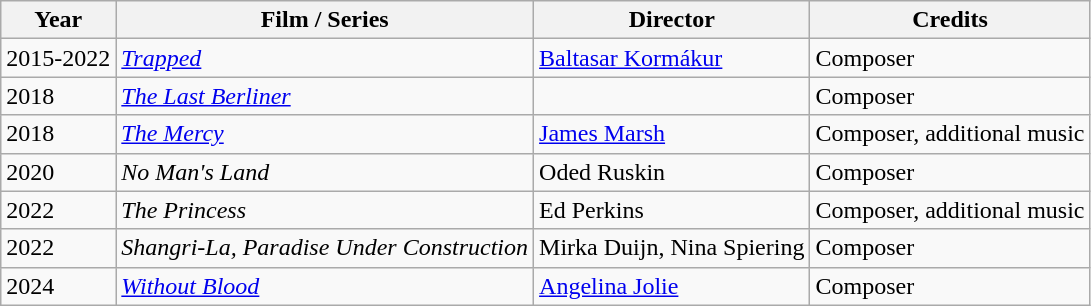<table class="wikitable">
<tr>
<th>Year</th>
<th>Film / Series</th>
<th>Director</th>
<th>Credits</th>
</tr>
<tr>
<td>2015-2022</td>
<td><a href='#'><em>Trapped</em></a></td>
<td><a href='#'>Baltasar Kormákur</a></td>
<td>Composer</td>
</tr>
<tr>
<td>2018</td>
<td><em><a href='#'>The Last Berliner</a></em></td>
<td></td>
<td>Composer</td>
</tr>
<tr>
<td>2018</td>
<td><em><a href='#'>The Mercy</a></em></td>
<td><a href='#'>James Marsh</a></td>
<td>Composer, additional music</td>
</tr>
<tr>
<td>2020</td>
<td><em>No Man's Land</em></td>
<td>Oded Ruskin</td>
<td>Composer</td>
</tr>
<tr>
<td>2022</td>
<td><em>The Princess</em></td>
<td>Ed Perkins</td>
<td>Composer, additional music</td>
</tr>
<tr>
<td>2022</td>
<td><em>Shangri-La, Paradise Under Construction</em></td>
<td>Mirka Duijn, Nina Spiering</td>
<td>Composer</td>
</tr>
<tr>
<td>2024</td>
<td><em><a href='#'>Without Blood</a></em></td>
<td><a href='#'>Angelina Jolie</a></td>
<td>Composer</td>
</tr>
</table>
